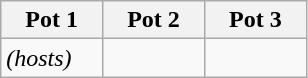<table class="wikitable">
<tr>
<th width=25%>Pot 1</th>
<th width=25%>Pot 2</th>
<th width=25%>Pot 3</th>
</tr>
<tr>
<td> <em>(hosts)</em><br></td>
<td><br></td>
<td><br></td>
</tr>
</table>
